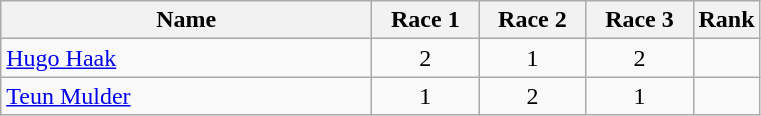<table class="wikitable" style="text-align:center;">
<tr>
<th style="width:15em">Name</th>
<th style="width:4em">Race 1</th>
<th style="width:4em">Race 2</th>
<th style="width:4em">Race 3</th>
<th>Rank</th>
</tr>
<tr>
<td align=left><a href='#'>Hugo Haak</a></td>
<td>2</td>
<td>1</td>
<td>2</td>
<td></td>
</tr>
<tr>
<td align=left><a href='#'>Teun Mulder</a></td>
<td>1</td>
<td>2</td>
<td>1</td>
<td></td>
</tr>
</table>
